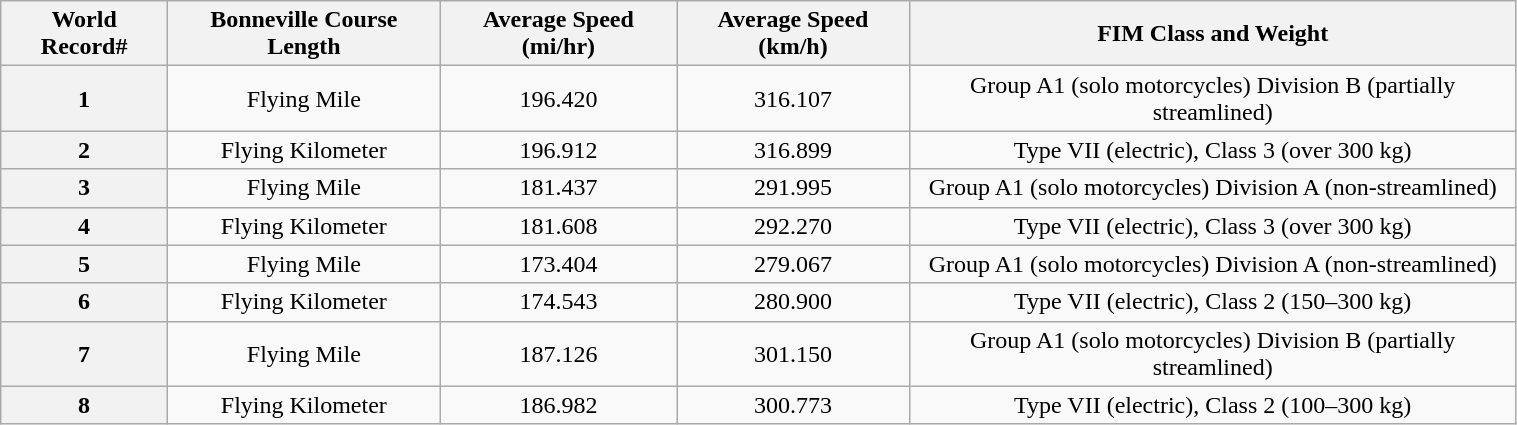<table class="wikitable" style="text-align: center; width:80%;">
<tr>
<th scope="col">World Record#</th>
<th scope="col">Bonneville Course Length</th>
<th scope="col">Average Speed (mi/hr)</th>
<th scope="col">Average Speed (km/h)</th>
<th scope="col">FIM Class and Weight</th>
</tr>
<tr>
<th scope="row">1</th>
<td>Flying Mile</td>
<td>196.420</td>
<td>316.107</td>
<td>Group A1 (solo motorcycles) Division B (partially streamlined)</td>
</tr>
<tr>
<th scope="row">2</th>
<td>Flying Kilometer</td>
<td>196.912</td>
<td>316.899</td>
<td>Type VII (electric), Class 3 (over 300 kg)</td>
</tr>
<tr>
<th scope="row">3</th>
<td>Flying Mile</td>
<td>181.437</td>
<td>291.995</td>
<td>Group A1 (solo motorcycles) Division A (non-streamlined)</td>
</tr>
<tr>
<th scope="row">4</th>
<td>Flying Kilometer</td>
<td>181.608</td>
<td>292.270</td>
<td>Type VII (electric), Class 3 (over 300 kg)</td>
</tr>
<tr>
<th scope="row">5</th>
<td>Flying Mile</td>
<td>173.404</td>
<td>279.067</td>
<td>Group A1 (solo motorcycles) Division A (non-streamlined)</td>
</tr>
<tr>
<th scope="row">6</th>
<td>Flying Kilometer</td>
<td>174.543</td>
<td>280.900</td>
<td>Type VII (electric), Class 2 (150–300 kg)</td>
</tr>
<tr>
<th scope="row">7</th>
<td>Flying Mile</td>
<td>187.126</td>
<td>301.150</td>
<td>Group A1 (solo motorcycles) Division B (partially streamlined)</td>
</tr>
<tr>
<th scope="row">8</th>
<td>Flying Kilometer</td>
<td>186.982</td>
<td>300.773</td>
<td>Type VII (electric), Class 2 (100–300 kg)</td>
</tr>
</table>
